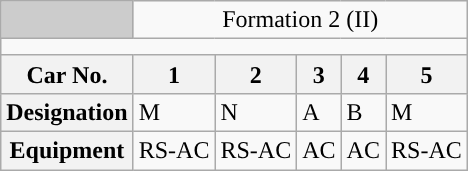<table class="wikitable">
<tr>
<td style="background-color:#ccc;"> </td>
<td colspan="5" style="text-align:center;">Formation 2 (II)</td>
</tr>
<tr style="line-height: 3.3px; background-color:#">
<td colspan="6" style="padding:0; border:0;"> </td>
</tr>
<tr style="line-height: 6.7px; background-color:#">
<td colspan="6" style="padding:0; border:0;"> </td>
</tr>
<tr>
<th>Car No.</th>
<th>1</th>
<th>2</th>
<th>3</th>
<th>4</th>
<th>5</th>
</tr>
<tr>
<th>Designation</th>
<td>M</td>
<td>N</td>
<td>A</td>
<td>B</td>
<td>M</td>
</tr>
<tr>
<th>Equipment</th>
<td>RS-AC</td>
<td>RS-AC</td>
<td>AC</td>
<td>AC</td>
<td>RS-AC</td>
</tr>
</table>
